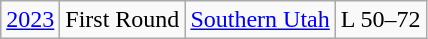<table class="wikitable">
<tr align="center">
<td><a href='#'>2023</a></td>
<td>First Round</td>
<td><a href='#'>Southern Utah</a></td>
<td>L 50–72</td>
</tr>
</table>
